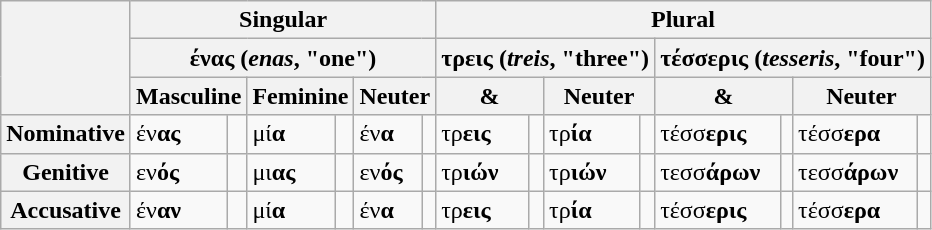<table class="wikitable">
<tr>
<th rowspan="3"></th>
<th colspan="6">Singular</th>
<th colspan="8">Plural</th>
</tr>
<tr>
<th colspan="6">ένας (<em>enas</em>, "one")</th>
<th colspan="4">τρεις (<em>treis</em>, "three")</th>
<th colspan="4">τέσσερις (<em>tesseris</em>, "four")</th>
</tr>
<tr>
<th colspan="2">Masculine</th>
<th colspan="2">Feminine</th>
<th colspan="2">Neuter</th>
<th colspan="2"> & </th>
<th colspan="2">Neuter</th>
<th colspan="2"> & </th>
<th colspan="2">Neuter</th>
</tr>
<tr>
<th>Nominative</th>
<td>έν<strong>ας</strong></td>
<td></td>
<td>μί<strong>α</strong></td>
<td></td>
<td>έν<strong>α</strong></td>
<td></td>
<td>τρ<strong>εις</strong></td>
<td></td>
<td>τρ<strong>ία</strong></td>
<td></td>
<td>τέσσ<strong>ερις</strong></td>
<td></td>
<td>τέσσ<strong>ερα</strong></td>
<td></td>
</tr>
<tr>
<th>Genitive</th>
<td>εν<strong>ός</strong></td>
<td></td>
<td>μι<strong>ας</strong></td>
<td></td>
<td>εν<strong>ός</strong></td>
<td></td>
<td>τρ<strong>ιών</strong></td>
<td></td>
<td>τρ<strong>ιών</strong></td>
<td></td>
<td>τεσσ<strong>άρων</strong></td>
<td></td>
<td>τεσσ<strong>άρων</strong></td>
<td></td>
</tr>
<tr>
<th>Accusative</th>
<td>έν<strong>αν</strong></td>
<td></td>
<td>μί<strong>α</strong></td>
<td></td>
<td>έν<strong>α</strong></td>
<td></td>
<td>τρ<strong>εις</strong></td>
<td></td>
<td>τρ<strong>ία</strong></td>
<td></td>
<td>τέσσ<strong>ερις</strong></td>
<td></td>
<td>τέσσ<strong>ερα</strong></td>
<td></td>
</tr>
</table>
